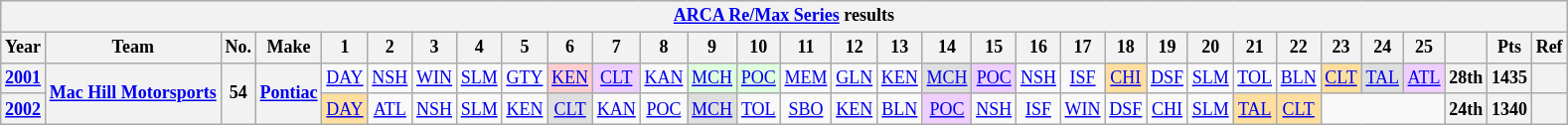<table class="wikitable" style="text-align:center; font-size:75%">
<tr>
<th colspan="34"><a href='#'>ARCA Re/Max Series</a> results</th>
</tr>
<tr>
<th>Year</th>
<th>Team</th>
<th>No.</th>
<th>Make</th>
<th>1</th>
<th>2</th>
<th>3</th>
<th>4</th>
<th>5</th>
<th>6</th>
<th>7</th>
<th>8</th>
<th>9</th>
<th>10</th>
<th>11</th>
<th>12</th>
<th>13</th>
<th>14</th>
<th>15</th>
<th>16</th>
<th>17</th>
<th>18</th>
<th>19</th>
<th>20</th>
<th>21</th>
<th>22</th>
<th>23</th>
<th>24</th>
<th>25</th>
<th></th>
<th>Pts</th>
<th>Ref</th>
</tr>
<tr>
<th><a href='#'>2001</a></th>
<th rowspan=2><a href='#'>Mac Hill Motorsports</a></th>
<th rowspan=2>54</th>
<th rowspan=2><a href='#'>Pontiac</a></th>
<td><a href='#'>DAY</a></td>
<td><a href='#'>NSH</a></td>
<td><a href='#'>WIN</a></td>
<td><a href='#'>SLM</a></td>
<td><a href='#'>GTY</a></td>
<td style="background:#FFCFCF;"><a href='#'>KEN</a><br></td>
<td style="background:#EFCFFF;"><a href='#'>CLT</a><br></td>
<td><a href='#'>KAN</a></td>
<td style="background:#DFFFDF;"><a href='#'>MCH</a><br></td>
<td style="background:#DFFFDF;"><a href='#'>POC</a><br></td>
<td><a href='#'>MEM</a></td>
<td><a href='#'>GLN</a></td>
<td><a href='#'>KEN</a></td>
<td style="background:#DFDFDF;"><a href='#'>MCH</a><br></td>
<td style="background:#EFCFFF;"><a href='#'>POC</a><br></td>
<td><a href='#'>NSH</a></td>
<td><a href='#'>ISF</a></td>
<td style="background:#FFDF9F;"><a href='#'>CHI</a><br></td>
<td><a href='#'>DSF</a></td>
<td><a href='#'>SLM</a></td>
<td><a href='#'>TOL</a></td>
<td><a href='#'>BLN</a></td>
<td style="background:#FFDF9F;"><a href='#'>CLT</a><br></td>
<td style="background:#DFDFDF;"><a href='#'>TAL</a><br></td>
<td style="background:#EFCFFF;"><a href='#'>ATL</a><br></td>
<th>28th</th>
<th>1435</th>
<th></th>
</tr>
<tr>
<th><a href='#'>2002</a></th>
<td style="background:#FFDF9F;"><a href='#'>DAY</a><br></td>
<td><a href='#'>ATL</a></td>
<td><a href='#'>NSH</a></td>
<td><a href='#'>SLM</a></td>
<td><a href='#'>KEN</a></td>
<td style="background:#DFDFDF;"><a href='#'>CLT</a><br></td>
<td><a href='#'>KAN</a></td>
<td><a href='#'>POC</a></td>
<td style="background:#DFDFDF;"><a href='#'>MCH</a><br></td>
<td><a href='#'>TOL</a></td>
<td><a href='#'>SBO</a></td>
<td><a href='#'>KEN</a></td>
<td><a href='#'>BLN</a></td>
<td style="background:#EFCFFF;"><a href='#'>POC</a><br></td>
<td><a href='#'>NSH</a></td>
<td><a href='#'>ISF</a></td>
<td><a href='#'>WIN</a></td>
<td><a href='#'>DSF</a></td>
<td><a href='#'>CHI</a></td>
<td><a href='#'>SLM</a></td>
<td style="background:#FFDF9F;"><a href='#'>TAL</a><br></td>
<td style="background:#FFDF9F;"><a href='#'>CLT</a><br></td>
<td colspan=3></td>
<th>24th</th>
<th>1340</th>
<th></th>
</tr>
</table>
